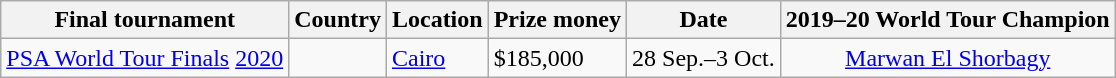<table class=wikitable>
<tr>
<th>Final tournament</th>
<th>Country</th>
<th>Location</th>
<th>Prize money</th>
<th>Date</th>
<th>2019–20 World Tour Champion</th>
</tr>
<tr>
<td><a href='#'>PSA World Tour Finals</a> <a href='#'>2020</a></td>
<td></td>
<td><a href='#'>Cairo</a></td>
<td>$185,000</td>
<td>28 Sep.–3 Oct.</td>
<td rowspan=1 colspan=2 align="center"> <a href='#'>Marwan El Shorbagy</a></td>
</tr>
</table>
